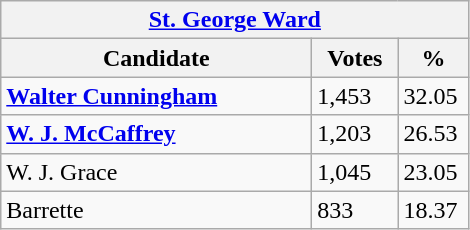<table class="wikitable">
<tr>
<th colspan="3"><a href='#'>St. George Ward</a></th>
</tr>
<tr>
<th style="width: 200px">Candidate</th>
<th style="width: 50px">Votes</th>
<th style="width: 40px">%</th>
</tr>
<tr>
<td><strong><a href='#'>Walter Cunningham</a></strong></td>
<td>1,453</td>
<td>32.05</td>
</tr>
<tr>
<td><strong><a href='#'>W. J. McCaffrey</a></strong></td>
<td>1,203</td>
<td>26.53</td>
</tr>
<tr>
<td>W. J. Grace</td>
<td>1,045</td>
<td>23.05</td>
</tr>
<tr>
<td>Barrette</td>
<td>833</td>
<td>18.37</td>
</tr>
</table>
